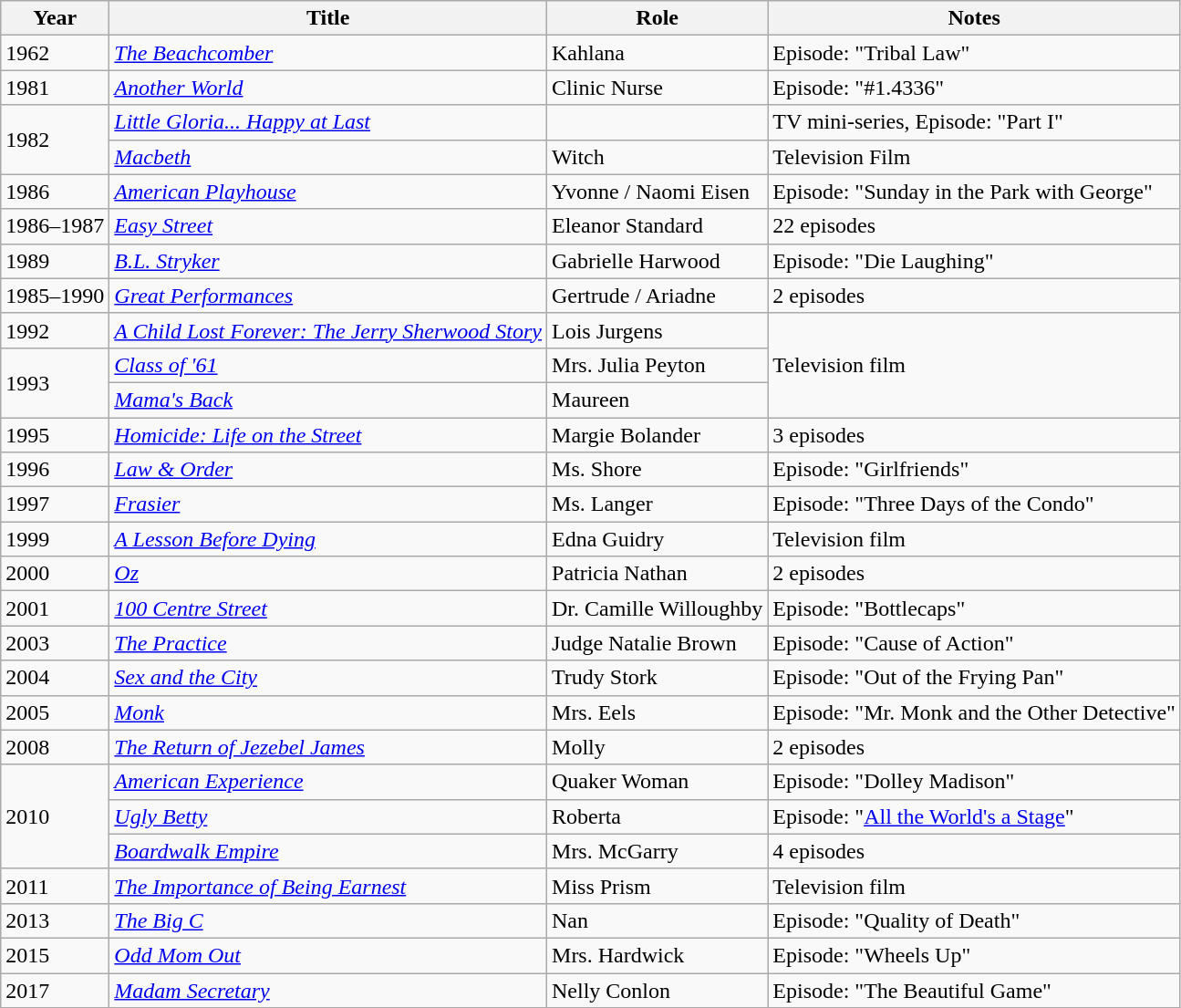<table class="wikitable sortable">
<tr>
<th>Year</th>
<th>Title</th>
<th>Role</th>
<th class="unsortable">Notes</th>
</tr>
<tr>
<td>1962</td>
<td><em><a href='#'>The Beachcomber</a></em></td>
<td>Kahlana</td>
<td>Episode: "Tribal Law"</td>
</tr>
<tr>
<td>1981</td>
<td><em><a href='#'>Another World</a></em></td>
<td>Clinic Nurse</td>
<td>Episode: "#1.4336"</td>
</tr>
<tr>
<td rowspan="2">1982</td>
<td><em><a href='#'>Little Gloria... Happy at Last</a></em></td>
<td></td>
<td>TV mini-series, Episode: "Part I"</td>
</tr>
<tr>
<td><em><a href='#'>Macbeth</a></em></td>
<td>Witch</td>
<td>Television Film</td>
</tr>
<tr>
<td>1986</td>
<td><em><a href='#'>American Playhouse</a></em></td>
<td>Yvonne / Naomi Eisen</td>
<td>Episode: "Sunday in the Park with George"</td>
</tr>
<tr>
<td>1986–1987</td>
<td><em><a href='#'>Easy Street</a></em></td>
<td>Eleanor Standard</td>
<td>22 episodes</td>
</tr>
<tr>
<td>1989</td>
<td><em><a href='#'>B.L. Stryker</a></em></td>
<td>Gabrielle Harwood</td>
<td>Episode: "Die Laughing"</td>
</tr>
<tr>
<td>1985–1990</td>
<td><em><a href='#'>Great Performances</a></em></td>
<td>Gertrude / Ariadne</td>
<td>2 episodes</td>
</tr>
<tr>
<td>1992</td>
<td><em><a href='#'>A Child Lost Forever: The Jerry Sherwood Story</a></em></td>
<td>Lois Jurgens</td>
<td rowspan="3">Television film</td>
</tr>
<tr>
<td rowspan="2">1993</td>
<td><em><a href='#'>Class of '61</a></em></td>
<td>Mrs. Julia Peyton</td>
</tr>
<tr>
<td><em><a href='#'>Mama's Back</a></em></td>
<td>Maureen</td>
</tr>
<tr>
<td>1995</td>
<td><em><a href='#'>Homicide: Life on the Street</a></em></td>
<td>Margie Bolander</td>
<td>3 episodes</td>
</tr>
<tr>
<td>1996</td>
<td><em><a href='#'>Law & Order</a></em></td>
<td>Ms. Shore</td>
<td>Episode: "Girlfriends"</td>
</tr>
<tr>
<td>1997</td>
<td><em><a href='#'>Frasier</a></em></td>
<td>Ms. Langer</td>
<td>Episode: "Three Days of the Condo"</td>
</tr>
<tr>
<td>1999</td>
<td><em><a href='#'>A Lesson Before Dying</a></em></td>
<td>Edna Guidry</td>
<td>Television film</td>
</tr>
<tr>
<td>2000</td>
<td><em><a href='#'>Oz</a></em></td>
<td>Patricia Nathan</td>
<td>2 episodes</td>
</tr>
<tr>
<td>2001</td>
<td><em><a href='#'>100 Centre Street</a></em></td>
<td>Dr. Camille Willoughby</td>
<td>Episode: "Bottlecaps"</td>
</tr>
<tr>
<td>2003</td>
<td><em><a href='#'>The Practice</a></em></td>
<td>Judge Natalie Brown</td>
<td>Episode: "Cause of Action"</td>
</tr>
<tr>
<td>2004</td>
<td><em><a href='#'>Sex and the City</a></em></td>
<td>Trudy Stork</td>
<td>Episode: "Out of the Frying Pan"</td>
</tr>
<tr>
<td>2005</td>
<td><em><a href='#'>Monk</a></em></td>
<td>Mrs. Eels</td>
<td>Episode: "Mr. Monk and the Other Detective"</td>
</tr>
<tr>
<td>2008</td>
<td><em><a href='#'>The Return of Jezebel James</a></em></td>
<td>Molly</td>
<td>2 episodes</td>
</tr>
<tr>
<td rowspan="3">2010</td>
<td><em><a href='#'>American Experience</a></em></td>
<td>Quaker Woman</td>
<td>Episode: "Dolley Madison"</td>
</tr>
<tr>
<td><em><a href='#'>Ugly Betty</a></em></td>
<td>Roberta</td>
<td>Episode: "<a href='#'>All the World's a Stage</a>"</td>
</tr>
<tr>
<td><em><a href='#'>Boardwalk Empire</a></em></td>
<td>Mrs. McGarry</td>
<td>4 episodes</td>
</tr>
<tr>
<td>2011</td>
<td><em><a href='#'>The Importance of Being Earnest</a></em></td>
<td>Miss Prism</td>
<td>Television film</td>
</tr>
<tr>
<td>2013</td>
<td><em><a href='#'>The Big C</a></em></td>
<td>Nan</td>
<td>Episode: "Quality of Death"</td>
</tr>
<tr>
<td>2015</td>
<td><em><a href='#'>Odd Mom Out</a></em></td>
<td>Mrs. Hardwick</td>
<td>Episode: "Wheels Up"</td>
</tr>
<tr>
<td>2017</td>
<td><em><a href='#'>Madam Secretary</a></em></td>
<td>Nelly Conlon</td>
<td>Episode: "The Beautiful Game"</td>
</tr>
</table>
